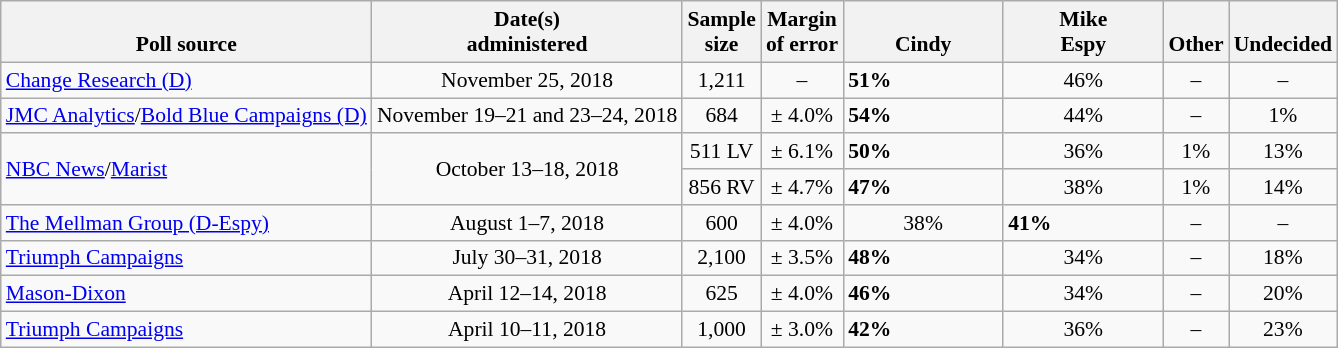<table class="wikitable" style="font-size:90%;">
<tr valign=bottom>
<th>Poll source</th>
<th>Date(s)<br>administered</th>
<th>Sample<br>size</th>
<th>Margin<br>of error</th>
<th style="width:100px;">Cindy<br></th>
<th style="width:100px;">Mike<br>Espy</th>
<th>Other</th>
<th>Undecided</th>
</tr>
<tr>
<td><a href='#'>Change Research (D)</a></td>
<td align=center>November 25, 2018</td>
<td align=center>1,211</td>
<td align=center>–</td>
<td><strong>51%</strong></td>
<td align=center>46%</td>
<td align=center>–</td>
<td align=center>–</td>
</tr>
<tr>
<td><a href='#'>JMC Analytics</a>/<a href='#'>Bold Blue Campaigns (D)</a></td>
<td align=center>November 19–21 and 23–24, 2018</td>
<td align=center>684</td>
<td align=center>± 4.0%</td>
<td><strong>54%</strong></td>
<td align=center>44%</td>
<td align=center>–</td>
<td align=center>1%</td>
</tr>
<tr>
<td rowspan=2><a href='#'>NBC News</a>/<a href='#'>Marist</a></td>
<td rowspan=2 align=center>October 13–18, 2018</td>
<td align=center>511 LV</td>
<td align=center>± 6.1%</td>
<td><strong>50%</strong></td>
<td align=center>36%</td>
<td align=center>1%</td>
<td align=center>13%</td>
</tr>
<tr>
<td align=center>856 RV</td>
<td align=center>± 4.7%</td>
<td><strong>47%</strong></td>
<td align=center>38%</td>
<td align=center>1%</td>
<td align=center>14%</td>
</tr>
<tr>
<td><a href='#'>The Mellman Group (D-Espy)</a></td>
<td align=center>August 1–7, 2018</td>
<td align=center>600</td>
<td align=center>± 4.0%</td>
<td align=center>38%</td>
<td><strong>41%</strong></td>
<td align=center>–</td>
<td align=center>–</td>
</tr>
<tr>
<td><a href='#'>Triumph Campaigns</a></td>
<td align=center>July 30–31, 2018</td>
<td align=center>2,100</td>
<td align=center>± 3.5%</td>
<td><strong>48%</strong></td>
<td align=center>34%</td>
<td align=center>–</td>
<td align=center>18%</td>
</tr>
<tr>
<td><a href='#'>Mason-Dixon</a></td>
<td align=center>April 12–14, 2018</td>
<td align=center>625</td>
<td align=center>± 4.0%</td>
<td><strong>46%</strong></td>
<td align=center>34%</td>
<td align=center>–</td>
<td align=center>20%</td>
</tr>
<tr>
<td><a href='#'>Triumph Campaigns</a></td>
<td align=center>April 10–11, 2018</td>
<td align=center>1,000</td>
<td align=center>± 3.0%</td>
<td><strong>42%</strong></td>
<td align=center>36%</td>
<td align=center>–</td>
<td align=center>23%</td>
</tr>
</table>
